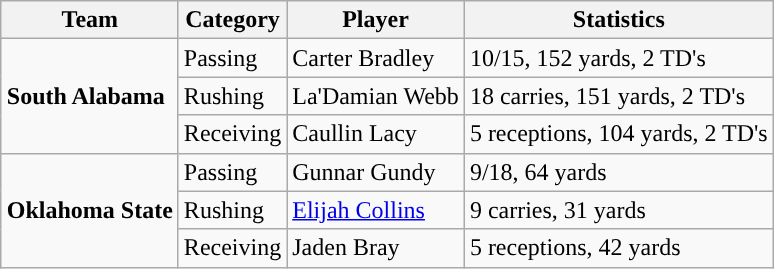<table class="wikitable" style="float: right;">
<tr>
<th>Team</th>
<th>Category</th>
<th>Player</th>
<th>Statistics</th>
</tr>
<tr>
<td rowspan=3><strong>South Alabama</strong></td>
<td>Passing</td>
<td>Carter Bradley</td>
<td>10/15, 152 yards, 2 TD's</td>
</tr>
<tr>
<td>Rushing</td>
<td>La'Damian Webb</td>
<td>18 carries, 151 yards, 2 TD's</td>
</tr>
<tr>
<td>Receiving</td>
<td>Caullin Lacy</td>
<td>5 receptions, 104 yards, 2 TD's</td>
</tr>
<tr>
<td rowspan=3><strong>Oklahoma State</strong></td>
<td>Passing</td>
<td>Gunnar Gundy</td>
<td>9/18, 64 yards</td>
</tr>
<tr>
<td>Rushing</td>
<td><a href='#'>Elijah Collins</a></td>
<td>9 carries, 31 yards</td>
</tr>
<tr>
<td>Receiving</td>
<td>Jaden Bray</td>
<td>5 receptions, 42 yards</td>
</tr>
</table>
